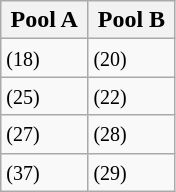<table class="wikitable">
<tr>
<th width=45%>Pool A</th>
<th width=45%>Pool B</th>
</tr>
<tr>
<td> <small>(18)</small></td>
<td> <small>(20)</small></td>
</tr>
<tr>
<td> <small>(25)</small></td>
<td> <small>(22)</small></td>
</tr>
<tr>
<td> <small>(27)</small></td>
<td> <small>(28)</small></td>
</tr>
<tr>
<td> <small>(37)</small></td>
<td> <small>(29)</small></td>
</tr>
</table>
